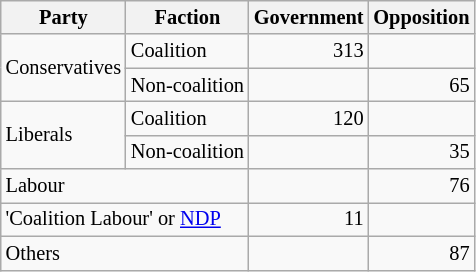<table style="margin-right:0; font-size:85%" class="wikitable">
<tr>
<th>Party</th>
<th>Faction</th>
<th>Government</th>
<th>Opposition</th>
</tr>
<tr>
<td rowspan=2>Conservatives</td>
<td>Coalition</td>
<td align="right">313</td>
<td> </td>
</tr>
<tr>
<td>Non-coalition</td>
<td> </td>
<td align="right">65</td>
</tr>
<tr>
<td rowspan=2>Liberals</td>
<td>Coalition</td>
<td align="right">120</td>
<td> </td>
</tr>
<tr>
<td>Non-coalition</td>
<td> </td>
<td align="right">35</td>
</tr>
<tr>
<td colspan=2>Labour</td>
<td> </td>
<td align="right">76</td>
</tr>
<tr>
<td colspan=2>'Coalition Labour' or <a href='#'>NDP</a></td>
<td align="right">11</td>
<td> </td>
</tr>
<tr>
<td colspan=2>Others</td>
<td> </td>
<td align="right">87</td>
</tr>
</table>
